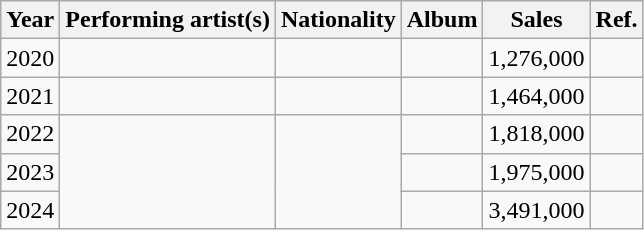<table class="wikitable sortable">
<tr>
<th>Year</th>
<th>Performing artist(s)</th>
<th>Nationality</th>
<th>Album</th>
<th>Sales</th>
<th class=unsortable>Ref.</th>
</tr>
<tr>
<td style="text-align:center;">2020</td>
<td></td>
<td></td>
<td></td>
<td>1,276,000</td>
<td style="text-align:center;"></td>
</tr>
<tr>
<td style="text-align:center;">2021</td>
<td></td>
<td></td>
<td></td>
<td>1,464,000</td>
<td style="text-align:center;"></td>
</tr>
<tr>
<td style="text-align:center;">2022</td>
<td rowspan="3"></td>
<td rowspan="3"></td>
<td></td>
<td>1,818,000</td>
<td></td>
</tr>
<tr>
<td style="text-align:center;">2023</td>
<td></td>
<td>1,975,000</td>
<td></td>
</tr>
<tr>
<td style="text-align:center;">2024</td>
<td></td>
<td>3,491,000</td>
<td></td>
</tr>
</table>
